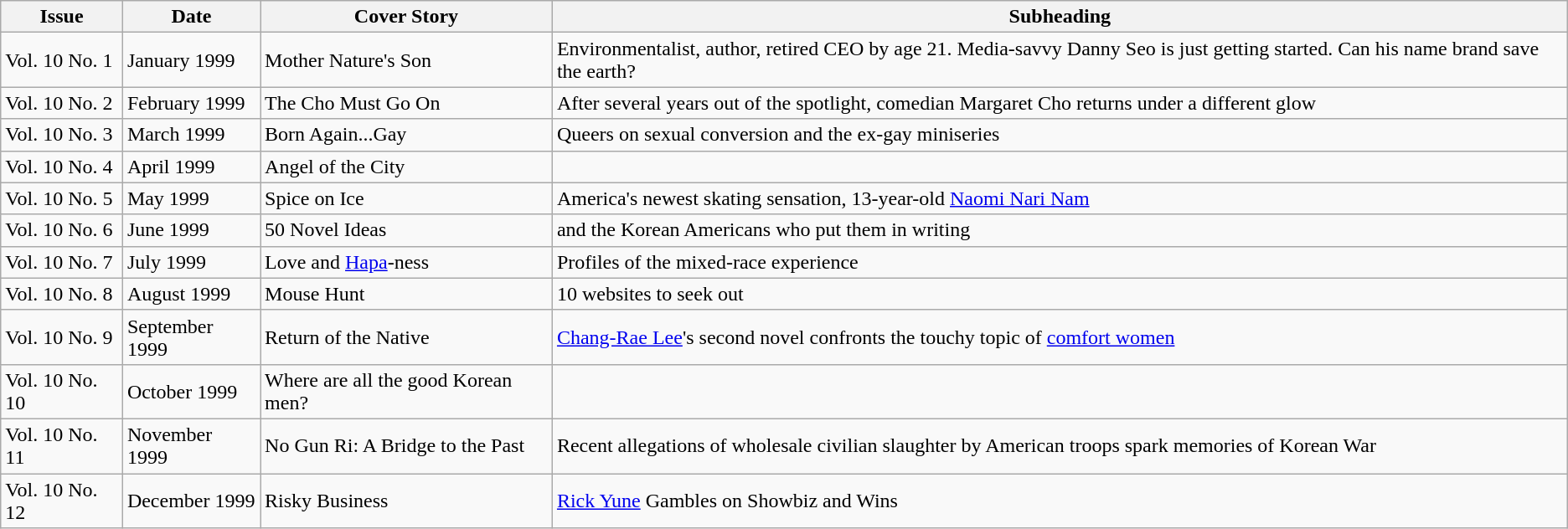<table class="wikitable">
<tr>
<th>Issue</th>
<th>Date</th>
<th>Cover Story</th>
<th>Subheading</th>
</tr>
<tr>
<td>Vol. 10 No. 1</td>
<td>January 1999</td>
<td>Mother Nature's Son</td>
<td>Environmentalist, author, retired CEO by age 21. Media-savvy Danny Seo is just getting started. Can his name brand save the earth?</td>
</tr>
<tr>
<td>Vol. 10 No. 2</td>
<td>February 1999</td>
<td>The Cho Must Go On</td>
<td>After several years out of the spotlight, comedian Margaret Cho returns under a different glow</td>
</tr>
<tr>
<td>Vol. 10 No. 3</td>
<td>March 1999</td>
<td>Born Again...Gay</td>
<td>Queers on sexual conversion and the ex-gay miniseries</td>
</tr>
<tr>
<td>Vol. 10 No. 4</td>
<td>April 1999</td>
<td>Angel of the City</td>
<td></td>
</tr>
<tr>
<td>Vol. 10 No. 5</td>
<td>May 1999</td>
<td>Spice on Ice</td>
<td>America's newest skating sensation, 13-year-old <a href='#'>Naomi Nari Nam</a></td>
</tr>
<tr>
<td>Vol. 10 No. 6</td>
<td>June 1999</td>
<td>50 Novel Ideas</td>
<td>and the Korean Americans who put them in writing</td>
</tr>
<tr>
<td>Vol. 10 No. 7</td>
<td>July 1999</td>
<td>Love and <a href='#'>Hapa</a>-ness</td>
<td>Profiles of the mixed-race experience</td>
</tr>
<tr>
<td>Vol. 10 No. 8</td>
<td>August 1999</td>
<td>Mouse Hunt</td>
<td>10 websites to seek out</td>
</tr>
<tr>
<td>Vol. 10 No. 9</td>
<td>September 1999</td>
<td>Return of the Native</td>
<td><a href='#'>Chang-Rae Lee</a>'s second novel confronts the touchy topic of <a href='#'>comfort women</a></td>
</tr>
<tr>
<td>Vol. 10 No. 10</td>
<td>October 1999</td>
<td>Where are all the good Korean men?</td>
<td></td>
</tr>
<tr>
<td>Vol. 10 No. 11</td>
<td>November 1999</td>
<td>No Gun Ri: A Bridge to the Past</td>
<td>Recent allegations of wholesale civilian slaughter by American troops spark memories of Korean War</td>
</tr>
<tr>
<td>Vol. 10 No. 12</td>
<td>December 1999</td>
<td>Risky Business</td>
<td><a href='#'>Rick Yune</a> Gambles on Showbiz and Wins</td>
</tr>
</table>
